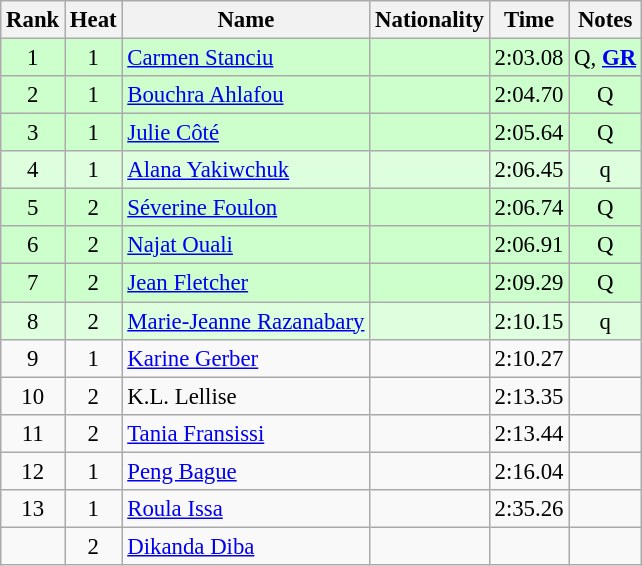<table class="wikitable sortable" style="text-align:center; font-size:95%">
<tr>
<th>Rank</th>
<th>Heat</th>
<th>Name</th>
<th>Nationality</th>
<th>Time</th>
<th>Notes</th>
</tr>
<tr bgcolor=ccffcc>
<td>1</td>
<td>1</td>
<td align=left><a href='#'>Carmen Stanciu</a></td>
<td align=left></td>
<td>2:03.08</td>
<td>Q, <strong><a href='#'>GR</a></strong></td>
</tr>
<tr bgcolor=ccffcc>
<td>2</td>
<td>1</td>
<td align=left><a href='#'>Bouchra Ahlafou</a></td>
<td align=left></td>
<td>2:04.70</td>
<td>Q</td>
</tr>
<tr bgcolor=ccffcc>
<td>3</td>
<td>1</td>
<td align=left><a href='#'>Julie Côté</a></td>
<td align=left></td>
<td>2:05.64</td>
<td>Q</td>
</tr>
<tr bgcolor=ddffdd>
<td>4</td>
<td>1</td>
<td align=left><a href='#'>Alana Yakiwchuk</a></td>
<td align=left></td>
<td>2:06.45</td>
<td>q</td>
</tr>
<tr bgcolor=ccffcc>
<td>5</td>
<td>2</td>
<td align=left><a href='#'>Séverine Foulon</a></td>
<td align=left></td>
<td>2:06.74</td>
<td>Q</td>
</tr>
<tr bgcolor=ccffcc>
<td>6</td>
<td>2</td>
<td align=left><a href='#'>Najat Ouali</a></td>
<td align=left></td>
<td>2:06.91</td>
<td>Q</td>
</tr>
<tr bgcolor=ccffcc>
<td>7</td>
<td>2</td>
<td align=left><a href='#'>Jean Fletcher</a></td>
<td align=left></td>
<td>2:09.29</td>
<td>Q</td>
</tr>
<tr bgcolor=ddffdd>
<td>8</td>
<td>2</td>
<td align=left><a href='#'>Marie-Jeanne Razanabary</a></td>
<td align=left></td>
<td>2:10.15</td>
<td>q</td>
</tr>
<tr>
<td>9</td>
<td>1</td>
<td align=left><a href='#'>Karine Gerber</a></td>
<td align=left></td>
<td>2:10.27</td>
<td></td>
</tr>
<tr>
<td>10</td>
<td>2</td>
<td align=left>K.L. Lellise</td>
<td align=left></td>
<td>2:13.35</td>
<td></td>
</tr>
<tr>
<td>11</td>
<td>2</td>
<td align=left><a href='#'>Tania Fransissi</a></td>
<td align=left></td>
<td>2:13.44</td>
<td></td>
</tr>
<tr>
<td>12</td>
<td>1</td>
<td align=left><a href='#'>Peng Bague</a></td>
<td align=left></td>
<td>2:16.04</td>
<td></td>
</tr>
<tr>
<td>13</td>
<td>1</td>
<td align=left><a href='#'>Roula Issa</a></td>
<td align=left></td>
<td>2:35.26</td>
<td></td>
</tr>
<tr>
<td></td>
<td>2</td>
<td align=left><a href='#'>Dikanda Diba</a></td>
<td align=left></td>
<td></td>
<td></td>
</tr>
</table>
